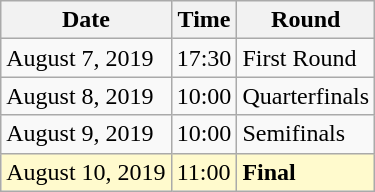<table class="wikitable">
<tr>
<th>Date</th>
<th>Time</th>
<th>Round</th>
</tr>
<tr>
<td>August 7, 2019</td>
<td>17:30</td>
<td>First Round</td>
</tr>
<tr>
<td>August 8, 2019</td>
<td>10:00</td>
<td>Quarterfinals</td>
</tr>
<tr>
<td>August 9, 2019</td>
<td>10:00</td>
<td>Semifinals</td>
</tr>
<tr style=background:lemonchiffon>
<td>August 10, 2019</td>
<td>11:00</td>
<td><strong>Final</strong></td>
</tr>
</table>
